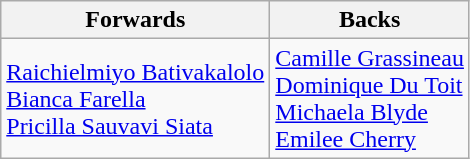<table class=wikitable style="text-align: left;">
<tr>
<th align=center>Forwards</th>
<th align=center>Backs</th>
</tr>
<tr>
<td> <a href='#'>Raichielmiyo Bativakalolo</a> <br>  <a href='#'>Bianca Farella</a> <br>  <a href='#'>Pricilla Sauvavi Siata</a></td>
<td> <a href='#'>Camille Grassineau</a> <br>  <a href='#'>Dominique Du Toit</a> <br>  <a href='#'>Michaela Blyde</a> <br>  <a href='#'>Emilee Cherry</a></td>
</tr>
</table>
